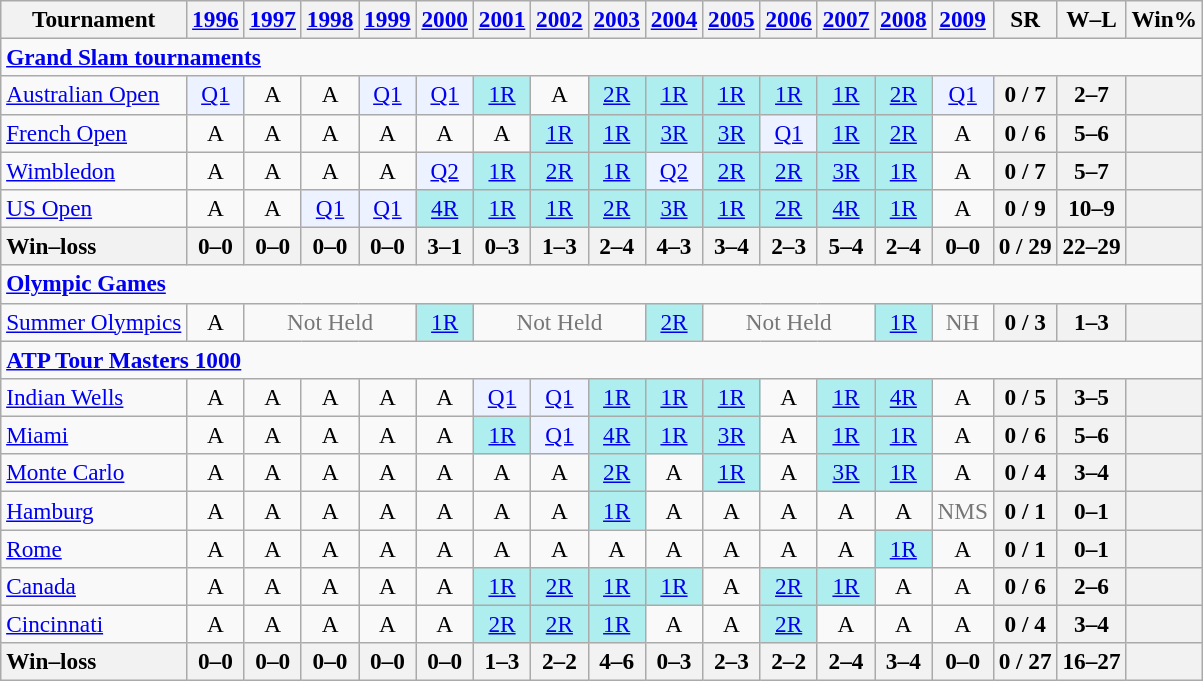<table class=wikitable style=text-align:center;font-size:97%>
<tr>
<th>Tournament</th>
<th><a href='#'>1996</a></th>
<th><a href='#'>1997</a></th>
<th><a href='#'>1998</a></th>
<th><a href='#'>1999</a></th>
<th><a href='#'>2000</a></th>
<th><a href='#'>2001</a></th>
<th><a href='#'>2002</a></th>
<th><a href='#'>2003</a></th>
<th><a href='#'>2004</a></th>
<th><a href='#'>2005</a></th>
<th><a href='#'>2006</a></th>
<th><a href='#'>2007</a></th>
<th><a href='#'>2008</a></th>
<th><a href='#'>2009</a></th>
<th>SR</th>
<th>W–L</th>
<th>Win%</th>
</tr>
<tr>
<td colspan=25 style=text-align:left><a href='#'><strong>Grand Slam tournaments</strong></a></td>
</tr>
<tr>
<td align=left><a href='#'>Australian Open</a></td>
<td bgcolor=ecf2ff><a href='#'>Q1</a></td>
<td>A</td>
<td>A</td>
<td bgcolor=ecf2ff><a href='#'>Q1</a></td>
<td bgcolor=ecf2ff><a href='#'>Q1</a></td>
<td bgcolor=afeeee><a href='#'>1R</a></td>
<td>A</td>
<td bgcolor=afeeee><a href='#'>2R</a></td>
<td bgcolor=afeeee><a href='#'>1R</a></td>
<td bgcolor=afeeee><a href='#'>1R</a></td>
<td bgcolor=afeeee><a href='#'>1R</a></td>
<td bgcolor=afeeee><a href='#'>1R</a></td>
<td bgcolor=afeeee><a href='#'>2R</a></td>
<td bgcolor=ecf2ff><a href='#'>Q1</a></td>
<th>0 / 7</th>
<th>2–7</th>
<th></th>
</tr>
<tr>
<td align=left><a href='#'>French Open</a></td>
<td>A</td>
<td>A</td>
<td>A</td>
<td>A</td>
<td>A</td>
<td>A</td>
<td bgcolor=afeeee><a href='#'>1R</a></td>
<td bgcolor=afeeee><a href='#'>1R</a></td>
<td bgcolor=afeeee><a href='#'>3R</a></td>
<td bgcolor=afeeee><a href='#'>3R</a></td>
<td bgcolor=ecf2ff><a href='#'>Q1</a></td>
<td bgcolor=afeeee><a href='#'>1R</a></td>
<td bgcolor=afeeee><a href='#'>2R</a></td>
<td>A</td>
<th>0 / 6</th>
<th>5–6</th>
<th></th>
</tr>
<tr>
<td align=left><a href='#'>Wimbledon</a></td>
<td>A</td>
<td>A</td>
<td>A</td>
<td>A</td>
<td bgcolor=ecf2ff><a href='#'>Q2</a></td>
<td bgcolor=afeeee><a href='#'>1R</a></td>
<td bgcolor=afeeee><a href='#'>2R</a></td>
<td bgcolor=afeeee><a href='#'>1R</a></td>
<td bgcolor=ecf2ff><a href='#'>Q2</a></td>
<td bgcolor=afeeee><a href='#'>2R</a></td>
<td bgcolor=afeeee><a href='#'>2R</a></td>
<td bgcolor=afeeee><a href='#'>3R</a></td>
<td bgcolor=afeeee><a href='#'>1R</a></td>
<td>A</td>
<th>0 / 7</th>
<th>5–7</th>
<th></th>
</tr>
<tr>
<td align=left><a href='#'>US Open</a></td>
<td>A</td>
<td>A</td>
<td bgcolor=ecf2ff><a href='#'>Q1</a></td>
<td bgcolor=ecf2ff><a href='#'>Q1</a></td>
<td bgcolor=afeeee><a href='#'>4R</a></td>
<td bgcolor=afeeee><a href='#'>1R</a></td>
<td bgcolor=afeeee><a href='#'>1R</a></td>
<td bgcolor=afeeee><a href='#'>2R</a></td>
<td bgcolor=afeeee><a href='#'>3R</a></td>
<td bgcolor=afeeee><a href='#'>1R</a></td>
<td bgcolor=afeeee><a href='#'>2R</a></td>
<td bgcolor=afeeee><a href='#'>4R</a></td>
<td bgcolor=afeeee><a href='#'>1R</a></td>
<td>A</td>
<th>0 / 9</th>
<th>10–9</th>
<th></th>
</tr>
<tr>
<th style=text-align:left><strong>Win–loss</strong></th>
<th>0–0</th>
<th>0–0</th>
<th>0–0</th>
<th>0–0</th>
<th>3–1</th>
<th>0–3</th>
<th>1–3</th>
<th>2–4</th>
<th>4–3</th>
<th>3–4</th>
<th>2–3</th>
<th>5–4</th>
<th>2–4</th>
<th>0–0</th>
<th>0 / 29</th>
<th>22–29</th>
<th></th>
</tr>
<tr>
<td colspan=20 align=left><strong><a href='#'>Olympic Games</a></strong></td>
</tr>
<tr>
<td align=left><a href='#'>Summer Olympics</a></td>
<td>A</td>
<td colspan=3 style=color:#767676>Not Held</td>
<td bgcolor=afeeee><a href='#'>1R</a></td>
<td colspan=3 style=color:#767676>Not Held</td>
<td bgcolor=afeeee><a href='#'>2R</a></td>
<td colspan=3 style=color:#767676>Not Held</td>
<td bgcolor=afeeee><a href='#'>1R</a></td>
<td colspan=1 style=color:#767676>NH</td>
<th>0 / 3</th>
<th>1–3</th>
<th></th>
</tr>
<tr>
<td colspan=25 style=text-align:left><strong><a href='#'>ATP Tour Masters 1000</a></strong></td>
</tr>
<tr>
<td align=left><a href='#'>Indian Wells</a></td>
<td>A</td>
<td>A</td>
<td>A</td>
<td>A</td>
<td>A</td>
<td bgcolor=ecf2ff><a href='#'>Q1</a></td>
<td bgcolor=ecf2ff><a href='#'>Q1</a></td>
<td bgcolor=afeeee><a href='#'>1R</a></td>
<td bgcolor=afeeee><a href='#'>1R</a></td>
<td bgcolor=afeeee><a href='#'>1R</a></td>
<td>A</td>
<td bgcolor=afeeee><a href='#'>1R</a></td>
<td bgcolor=afeeee><a href='#'>4R</a></td>
<td>A</td>
<th>0 / 5</th>
<th>3–5</th>
<th></th>
</tr>
<tr>
<td align=left><a href='#'>Miami</a></td>
<td>A</td>
<td>A</td>
<td>A</td>
<td>A</td>
<td>A</td>
<td bgcolor=afeeee><a href='#'>1R</a></td>
<td bgcolor=ecf2ff><a href='#'>Q1</a></td>
<td bgcolor=afeeee><a href='#'>4R</a></td>
<td bgcolor=afeeee><a href='#'>1R</a></td>
<td bgcolor=afeeee><a href='#'>3R</a></td>
<td>A</td>
<td bgcolor=afeeee><a href='#'>1R</a></td>
<td bgcolor=afeeee><a href='#'>1R</a></td>
<td>A</td>
<th>0 / 6</th>
<th>5–6</th>
<th></th>
</tr>
<tr>
<td align=left><a href='#'>Monte Carlo</a></td>
<td>A</td>
<td>A</td>
<td>A</td>
<td>A</td>
<td>A</td>
<td>A</td>
<td>A</td>
<td bgcolor=afeeee><a href='#'>2R</a></td>
<td>A</td>
<td bgcolor=afeeee><a href='#'>1R</a></td>
<td>A</td>
<td bgcolor=afeeee><a href='#'>3R</a></td>
<td bgcolor=afeeee><a href='#'>1R</a></td>
<td>A</td>
<th>0 / 4</th>
<th>3–4</th>
<th></th>
</tr>
<tr>
<td align=left><a href='#'>Hamburg</a></td>
<td>A</td>
<td>A</td>
<td>A</td>
<td>A</td>
<td>A</td>
<td>A</td>
<td>A</td>
<td bgcolor=afeeee><a href='#'>1R</a></td>
<td>A</td>
<td>A</td>
<td>A</td>
<td>A</td>
<td>A</td>
<td colspan=1 style=color:#767676>NMS</td>
<th>0 / 1</th>
<th>0–1</th>
<th></th>
</tr>
<tr>
<td align=left><a href='#'>Rome</a></td>
<td>A</td>
<td>A</td>
<td>A</td>
<td>A</td>
<td>A</td>
<td>A</td>
<td>A</td>
<td>A</td>
<td>A</td>
<td>A</td>
<td>A</td>
<td>A</td>
<td bgcolor=afeeee><a href='#'>1R</a></td>
<td>A</td>
<th>0 / 1</th>
<th>0–1</th>
<th></th>
</tr>
<tr>
<td align=left><a href='#'>Canada</a></td>
<td>A</td>
<td>A</td>
<td>A</td>
<td>A</td>
<td>A</td>
<td bgcolor=afeeee><a href='#'>1R</a></td>
<td bgcolor=afeeee><a href='#'>2R</a></td>
<td bgcolor=afeeee><a href='#'>1R</a></td>
<td bgcolor=afeeee><a href='#'>1R</a></td>
<td>A</td>
<td bgcolor=afeeee><a href='#'>2R</a></td>
<td bgcolor=afeeee><a href='#'>1R</a></td>
<td>A</td>
<td>A</td>
<th>0 / 6</th>
<th>2–6</th>
<th></th>
</tr>
<tr>
<td align=left><a href='#'>Cincinnati</a></td>
<td>A</td>
<td>A</td>
<td>A</td>
<td>A</td>
<td>A</td>
<td bgcolor=afeeee><a href='#'>2R</a></td>
<td bgcolor=afeeee><a href='#'>2R</a></td>
<td bgcolor=afeeee><a href='#'>1R</a></td>
<td>A</td>
<td>A</td>
<td bgcolor=afeeee><a href='#'>2R</a></td>
<td>A</td>
<td>A</td>
<td>A</td>
<th>0 / 4</th>
<th>3–4</th>
<th></th>
</tr>
<tr>
<th style=text-align:left><strong>Win–loss</strong></th>
<th>0–0</th>
<th>0–0</th>
<th>0–0</th>
<th>0–0</th>
<th>0–0</th>
<th>1–3</th>
<th>2–2</th>
<th>4–6</th>
<th>0–3</th>
<th>2–3</th>
<th>2–2</th>
<th>2–4</th>
<th>3–4</th>
<th>0–0</th>
<th>0 / 27</th>
<th>16–27</th>
<th></th>
</tr>
</table>
